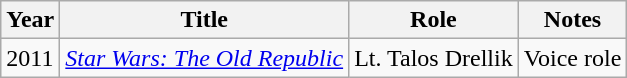<table class="wikitable">
<tr>
<th>Year</th>
<th>Title</th>
<th>Role</th>
<th>Notes</th>
</tr>
<tr>
<td>2011</td>
<td><em><a href='#'>Star Wars: The Old Republic</a></em></td>
<td>Lt. Talos Drellik</td>
<td>Voice role</td>
</tr>
</table>
